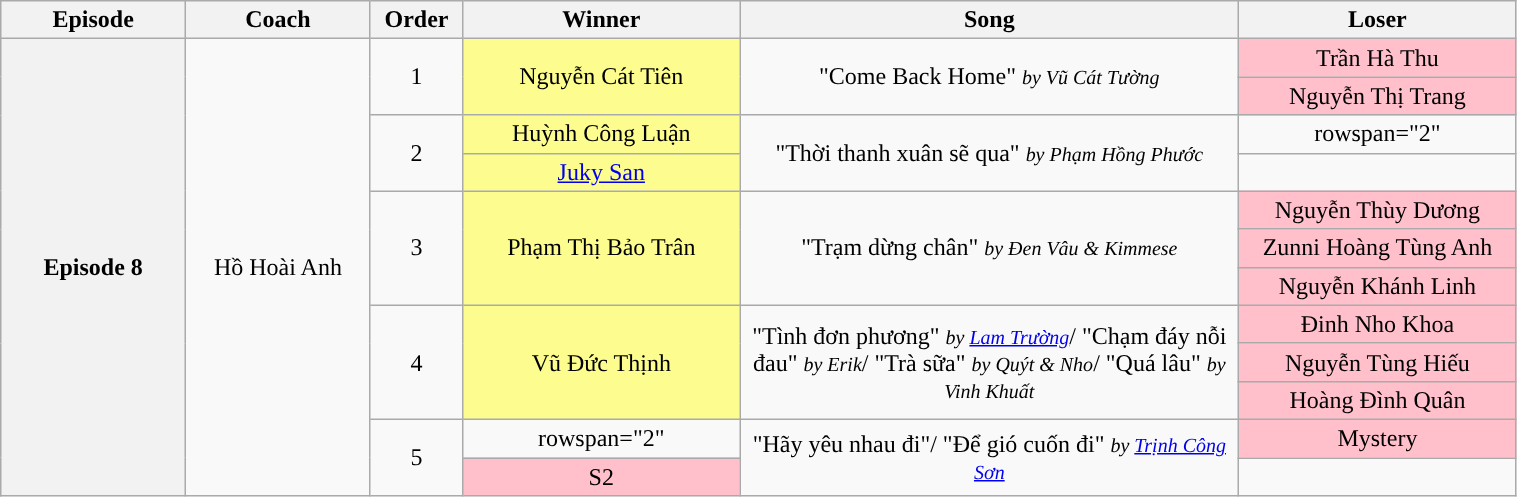<table class="wikitable" style="text-align: center; width:80%;">
<tr>
<th style="width:10%;">Episode</th>
<th style="width:10%;">Coach</th>
<th style="width:05%;">Order</th>
<th style="width:15%;">Winner</th>
<th style="width:27%;">Song</th>
<th style="width:15%;">Loser</th>
</tr>
<tr>
<th rowspan="12">Episode 8<br><small></small></th>
<td rowspan="12">Hồ Hoài Anh</td>
<td rowspan="2">1</td>
<td rowspan="2" style="background:#fdfc8f">Nguyễn Cát Tiên</td>
<td rowspan="2">"Come Back Home" <small><em>by Vũ Cát Tường</em></small></td>
<td style="background:pink">Trần Hà Thu</td>
</tr>
<tr>
<td style="background:pink">Nguyễn Thị Trang</td>
</tr>
<tr>
<td rowspan="2">2</td>
<td style="background:#fdfc8f">Huỳnh Công Luận</td>
<td rowspan="2">"Thời thanh xuân sẽ qua" <small><em>by Phạm Hồng Phước</em></small></td>
<td>rowspan="2" </td>
</tr>
<tr>
<td style="background:#fdfc8f"><a href='#'>Juky San</a></td>
</tr>
<tr>
<td rowspan="3">3</td>
<td rowspan="3" style="background:#fdfc8f">Phạm Thị Bảo Trân</td>
<td rowspan="3">"Trạm dừng chân" <small><em>by Đen Vâu & Kimmese</em></small></td>
<td style="background:pink">Nguyễn Thùy Dương</td>
</tr>
<tr>
<td style="background:pink">Zunni Hoàng Tùng Anh</td>
</tr>
<tr>
<td style="background:pink">Nguyễn Khánh Linh</td>
</tr>
<tr>
<td rowspan="3">4</td>
<td rowspan="3" style="background:#fdfc8f">Vũ Đức Thịnh</td>
<td rowspan="3">"Tình đơn phương" <small><em>by <a href='#'>Lam Trường</a></em></small>/ "Chạm đáy nỗi đau" <small><em>by Erik</em></small>/ "Trà sữa" <small><em>by Quýt & Nho</em></small>/ "Quá lâu" <small><em>by Vinh Khuất</em></small></td>
<td style="background:pink">Đinh Nho Khoa</td>
</tr>
<tr>
<td style="background:pink">Nguyễn Tùng Hiếu</td>
</tr>
<tr>
<td style="background:pink">Hoàng Đình Quân</td>
</tr>
<tr>
<td rowspan="2">5</td>
<td>rowspan="2" </td>
<td rowspan="2">"Hãy yêu nhau đi"/ "Để gió cuốn đi" <small><em>by <a href='#'>Trịnh Công Sơn</a></em></small></td>
<td style="background:pink">Mystery</td>
</tr>
<tr>
<td style="background:pink">S2</td>
</tr>
</table>
